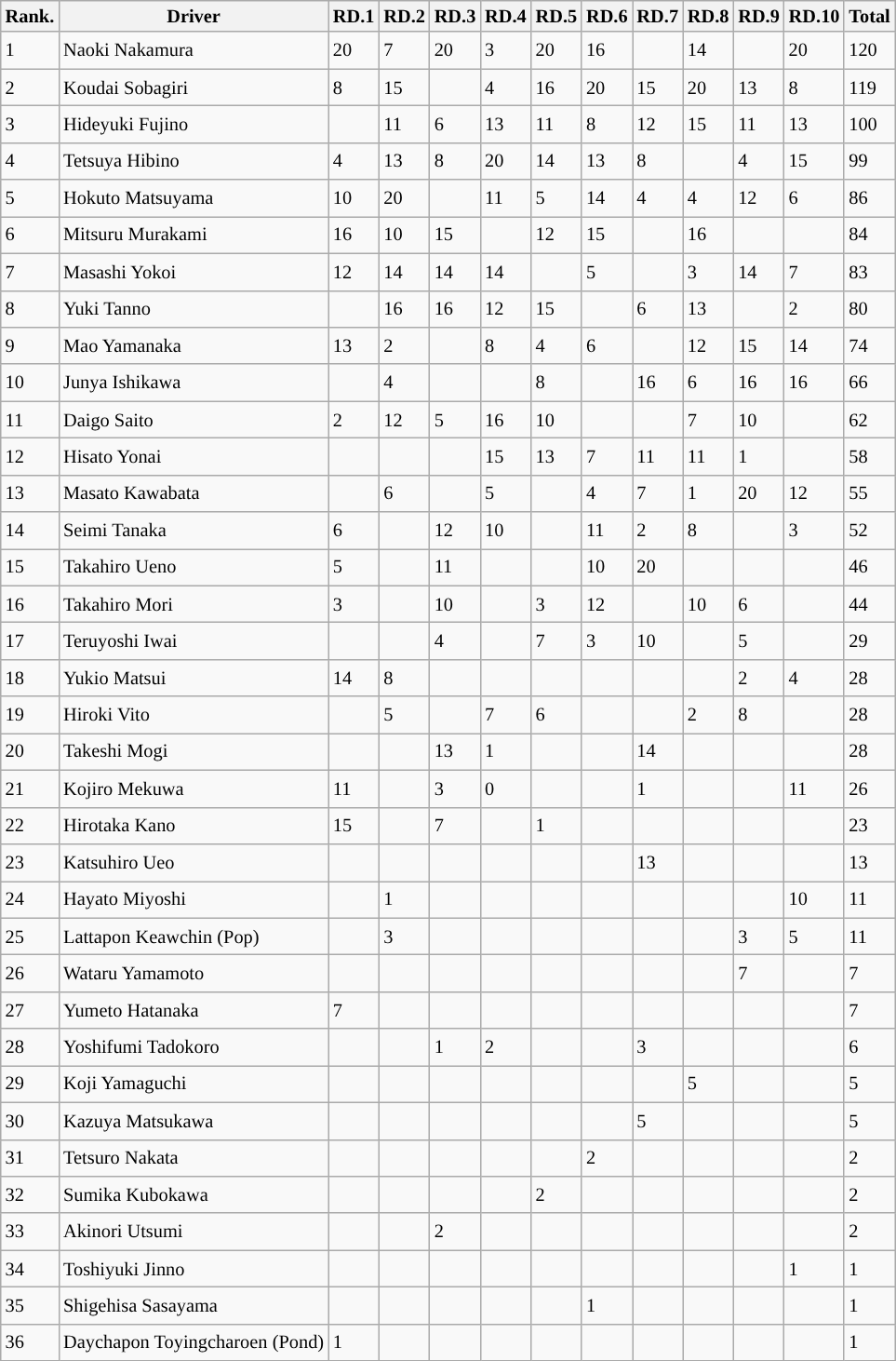<table class="wikitable" style="font-size:85%">
<tr>
<th>Rank.</th>
<th>Driver</th>
<th>RD.1</th>
<th>RD.2</th>
<th>RD.3</th>
<th>RD.4</th>
<th>RD.5</th>
<th>RD.6</th>
<th>RD.7</th>
<th>RD.8</th>
<th>RD.9</th>
<th>RD.10</th>
<th>Total</th>
</tr>
<tr>
<td>1</td>
<td>Naoki Nakamura</td>
<td>20</td>
<td>7</td>
<td>20</td>
<td>3</td>
<td>20</td>
<td>16</td>
<td>　</td>
<td>14</td>
<td>　</td>
<td>20</td>
<td>120</td>
</tr>
<tr>
<td>2</td>
<td>Koudai Sobagiri</td>
<td>8</td>
<td>15</td>
<td>　</td>
<td>4</td>
<td>16</td>
<td>20</td>
<td>15</td>
<td>20</td>
<td>13</td>
<td>8</td>
<td>119</td>
</tr>
<tr>
<td>3</td>
<td>Hideyuki Fujino</td>
<td>　</td>
<td>11</td>
<td>6</td>
<td>13</td>
<td>11</td>
<td>8</td>
<td>12</td>
<td>15</td>
<td>11</td>
<td>13</td>
<td>100</td>
</tr>
<tr>
<td>4</td>
<td>Tetsuya Hibino</td>
<td>4</td>
<td>13</td>
<td>8</td>
<td>20</td>
<td>14</td>
<td>13</td>
<td>8</td>
<td>　</td>
<td>4</td>
<td>15</td>
<td>99</td>
</tr>
<tr>
<td>5</td>
<td>Hokuto Matsuyama</td>
<td>10</td>
<td>20</td>
<td>　</td>
<td>11</td>
<td>5</td>
<td>14</td>
<td>4</td>
<td>4</td>
<td>12</td>
<td>6</td>
<td>86</td>
</tr>
<tr>
<td>6</td>
<td>Mitsuru Murakami</td>
<td>16</td>
<td>10</td>
<td>15</td>
<td>　</td>
<td>12</td>
<td>15</td>
<td>　</td>
<td>16</td>
<td>　</td>
<td>　</td>
<td>84</td>
</tr>
<tr>
<td>7</td>
<td>Masashi Yokoi</td>
<td>12</td>
<td>14</td>
<td>14</td>
<td>14</td>
<td>　</td>
<td>5</td>
<td>　</td>
<td>3</td>
<td>14</td>
<td>7</td>
<td>83</td>
</tr>
<tr>
<td>8</td>
<td>Yuki Tanno</td>
<td>　</td>
<td>16</td>
<td>16</td>
<td>12</td>
<td>15</td>
<td>　</td>
<td>6</td>
<td>13</td>
<td>　</td>
<td>2</td>
<td>80</td>
</tr>
<tr>
<td>9</td>
<td>Mao Yamanaka</td>
<td>13</td>
<td>2</td>
<td>　</td>
<td>8</td>
<td>4</td>
<td>6</td>
<td>　</td>
<td>12</td>
<td>15</td>
<td>14</td>
<td>74</td>
</tr>
<tr>
<td>10</td>
<td>Junya Ishikawa</td>
<td>　</td>
<td>4</td>
<td>　</td>
<td>　</td>
<td>8</td>
<td>　</td>
<td>16</td>
<td>6</td>
<td>16</td>
<td>16</td>
<td>66</td>
</tr>
<tr>
<td>11</td>
<td>Daigo Saito</td>
<td>2</td>
<td>12</td>
<td>5</td>
<td>16</td>
<td>10</td>
<td>　</td>
<td>　</td>
<td>7</td>
<td>10</td>
<td>　</td>
<td>62</td>
</tr>
<tr>
<td>12</td>
<td>Hisato Yonai</td>
<td>　</td>
<td>　</td>
<td>　</td>
<td>15</td>
<td>13</td>
<td>7</td>
<td>11</td>
<td>11</td>
<td>1</td>
<td>　</td>
<td>58</td>
</tr>
<tr>
<td>13</td>
<td>Masato Kawabata</td>
<td>　</td>
<td>6</td>
<td>　</td>
<td>5</td>
<td>　</td>
<td>4</td>
<td>7</td>
<td>1</td>
<td>20</td>
<td>12</td>
<td>55</td>
</tr>
<tr>
<td>14</td>
<td>Seimi Tanaka</td>
<td>6</td>
<td>　</td>
<td>12</td>
<td>10</td>
<td>　</td>
<td>11</td>
<td>2</td>
<td>8</td>
<td>　</td>
<td>3</td>
<td>52</td>
</tr>
<tr>
<td>15</td>
<td>Takahiro Ueno</td>
<td>5</td>
<td>　</td>
<td>11</td>
<td>　</td>
<td>　</td>
<td>10</td>
<td>20</td>
<td>　</td>
<td>　</td>
<td>　</td>
<td>46</td>
</tr>
<tr>
<td>16</td>
<td>Takahiro Mori</td>
<td>3</td>
<td>　</td>
<td>10</td>
<td>　</td>
<td>3</td>
<td>12</td>
<td>　</td>
<td>10</td>
<td>6</td>
<td>　</td>
<td>44</td>
</tr>
<tr>
<td>17</td>
<td>Teruyoshi Iwai</td>
<td>　</td>
<td>　</td>
<td>4</td>
<td>　</td>
<td>7</td>
<td>3</td>
<td>10</td>
<td>　</td>
<td>5</td>
<td>　</td>
<td>29</td>
</tr>
<tr>
<td>18</td>
<td>Yukio Matsui</td>
<td>14</td>
<td>8</td>
<td>　</td>
<td>　</td>
<td>　</td>
<td>　</td>
<td>　</td>
<td>　</td>
<td>2</td>
<td>4</td>
<td>28</td>
</tr>
<tr>
<td>19</td>
<td>Hiroki Vito</td>
<td>　</td>
<td>5</td>
<td>　</td>
<td>7</td>
<td>6</td>
<td>　</td>
<td>　</td>
<td>2</td>
<td>8</td>
<td>　</td>
<td>28</td>
</tr>
<tr>
<td>20</td>
<td>Takeshi Mogi</td>
<td>　</td>
<td>　</td>
<td>13</td>
<td>1</td>
<td>　</td>
<td>　</td>
<td>14</td>
<td>　</td>
<td>　</td>
<td>　</td>
<td>28</td>
</tr>
<tr>
<td>21</td>
<td>Kojiro Mekuwa</td>
<td>11</td>
<td>　</td>
<td>3</td>
<td>0</td>
<td>　</td>
<td>　</td>
<td>1</td>
<td>　</td>
<td>　</td>
<td>11</td>
<td>26</td>
</tr>
<tr>
<td>22</td>
<td>Hirotaka Kano</td>
<td>15</td>
<td>　</td>
<td>7</td>
<td>　</td>
<td>1</td>
<td>　</td>
<td>　</td>
<td>　</td>
<td>　</td>
<td>　</td>
<td>23</td>
</tr>
<tr>
<td>23</td>
<td>Katsuhiro Ueo</td>
<td>　</td>
<td>　</td>
<td>　</td>
<td>　</td>
<td>　</td>
<td>　</td>
<td>13</td>
<td>　</td>
<td>　</td>
<td>　</td>
<td>13</td>
</tr>
<tr>
<td>24</td>
<td>Hayato Miyoshi</td>
<td>　</td>
<td>1</td>
<td>　</td>
<td>　</td>
<td>　</td>
<td>　</td>
<td>　</td>
<td>　</td>
<td>　</td>
<td>10</td>
<td>11</td>
</tr>
<tr>
<td>25</td>
<td>Lattapon Keawchin (Pop)</td>
<td>　</td>
<td>3</td>
<td>　</td>
<td>　</td>
<td>　</td>
<td>　</td>
<td>　</td>
<td>　</td>
<td>3</td>
<td>5</td>
<td>11</td>
</tr>
<tr>
<td>26</td>
<td>Wataru Yamamoto</td>
<td>　</td>
<td>　</td>
<td>　</td>
<td>　</td>
<td>　</td>
<td>　</td>
<td>　</td>
<td>　</td>
<td>7</td>
<td> </td>
<td>7</td>
</tr>
<tr>
<td>27</td>
<td>Yumeto Hatanaka</td>
<td>7</td>
<td>　</td>
<td>　</td>
<td>　</td>
<td>　</td>
<td>　</td>
<td>　</td>
<td>　</td>
<td>　</td>
<td>　</td>
<td>7</td>
</tr>
<tr>
<td>28</td>
<td>Yoshifumi Tadokoro</td>
<td>　</td>
<td>　</td>
<td>1</td>
<td>2</td>
<td>　</td>
<td>　</td>
<td>3</td>
<td>　</td>
<td>　</td>
<td>　</td>
<td>6</td>
</tr>
<tr>
<td>29</td>
<td>Koji Yamaguchi</td>
<td>　</td>
<td>　</td>
<td>　</td>
<td>　</td>
<td>　</td>
<td>　</td>
<td>　</td>
<td>5</td>
<td>　</td>
<td>　</td>
<td>5</td>
</tr>
<tr>
<td>30</td>
<td>Kazuya Matsukawa</td>
<td>　</td>
<td>　</td>
<td>　</td>
<td>　</td>
<td>　</td>
<td>　</td>
<td>5</td>
<td>　</td>
<td>　</td>
<td>　</td>
<td>5</td>
</tr>
<tr>
<td>31</td>
<td>Tetsuro Nakata</td>
<td>　</td>
<td>　</td>
<td>　</td>
<td>　</td>
<td>　</td>
<td>2</td>
<td>　</td>
<td>　</td>
<td>　</td>
<td>　</td>
<td>2</td>
</tr>
<tr>
<td>32</td>
<td>Sumika Kubokawa</td>
<td>　</td>
<td>　</td>
<td>　</td>
<td>　</td>
<td>2</td>
<td>　</td>
<td>　</td>
<td>　</td>
<td>　</td>
<td>　</td>
<td>2</td>
</tr>
<tr>
<td>33</td>
<td>Akinori Utsumi</td>
<td>　</td>
<td>　</td>
<td>2</td>
<td>　</td>
<td>　</td>
<td>　</td>
<td>　</td>
<td>　</td>
<td>　</td>
<td>　</td>
<td>2</td>
</tr>
<tr>
<td>34</td>
<td>Toshiyuki Jinno</td>
<td>　</td>
<td>　</td>
<td>　</td>
<td>　</td>
<td>　</td>
<td>　</td>
<td>　</td>
<td>　</td>
<td>　</td>
<td>1</td>
<td>1</td>
</tr>
<tr>
<td>35</td>
<td>Shigehisa Sasayama</td>
<td>　</td>
<td>　</td>
<td>　</td>
<td>　</td>
<td>　</td>
<td>1</td>
<td>　</td>
<td>　</td>
<td>　</td>
<td>　</td>
<td>1</td>
</tr>
<tr>
<td>36</td>
<td>Daychapon Toyingcharoen (Pond)</td>
<td>1</td>
<td>　</td>
<td>　</td>
<td>　</td>
<td>　</td>
<td>　</td>
<td>　</td>
<td>　</td>
<td>　</td>
<td>　</td>
<td>1</td>
</tr>
</table>
